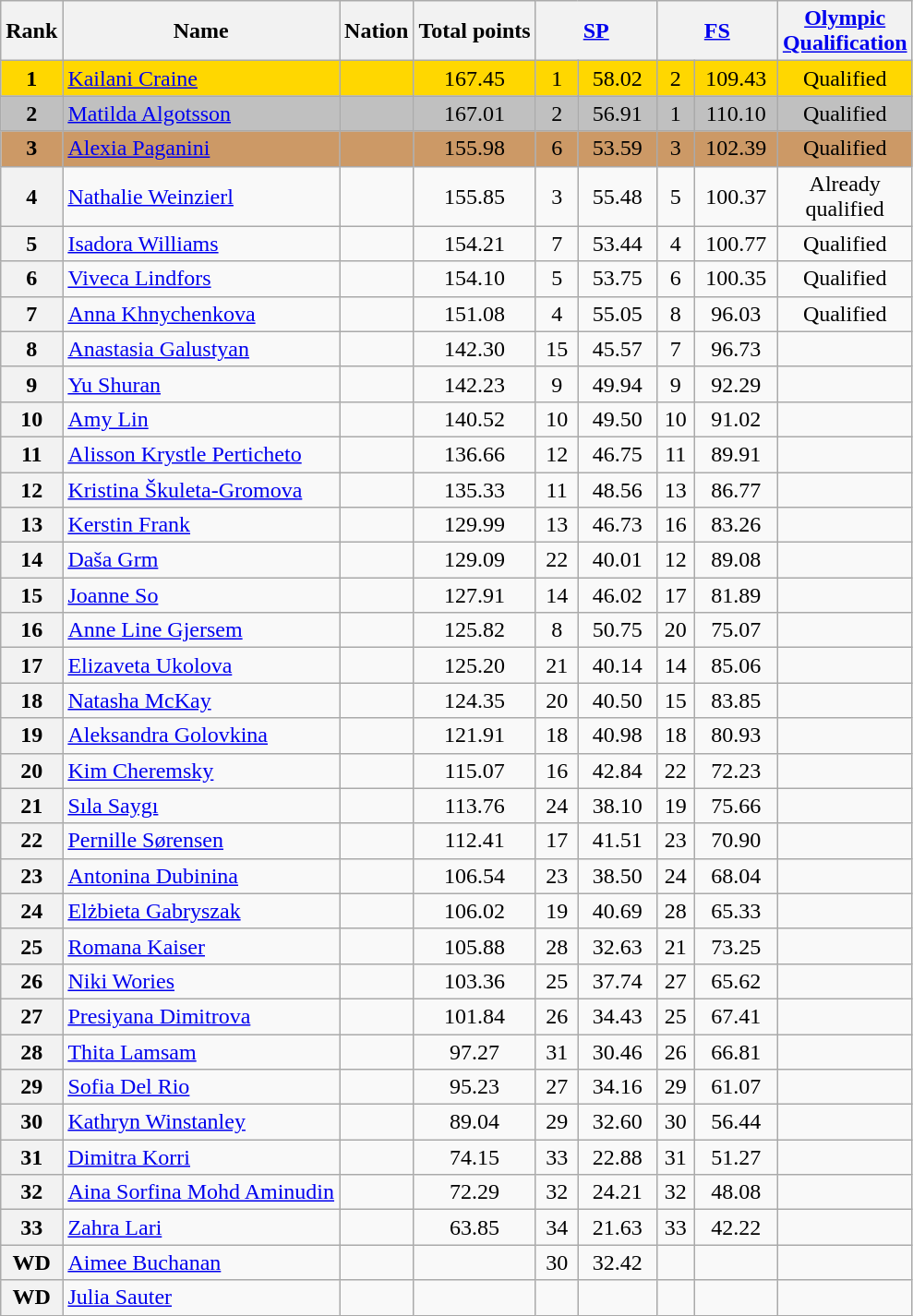<table class="wikitable sortable">
<tr>
<th>Rank</th>
<th>Name</th>
<th>Nation</th>
<th>Total points</th>
<th colspan="2" width="80px"><a href='#'>SP</a></th>
<th colspan="2" width="80px"><a href='#'>FS</a></th>
<th width="80px"><a href='#'>Olympic Qualification</a></th>
</tr>
<tr bgcolor="gold">
<td align="center"><strong>1</strong></td>
<td><a href='#'>Kailani Craine</a></td>
<td></td>
<td align="center">167.45</td>
<td align="center">1</td>
<td align="center">58.02</td>
<td align="center">2</td>
<td align="center">109.43</td>
<td align="center">Qualified</td>
</tr>
<tr bgcolor="silver">
<td align="center"><strong>2</strong></td>
<td><a href='#'>Matilda Algotsson</a></td>
<td></td>
<td align="center">167.01</td>
<td align="center">2</td>
<td align="center">56.91</td>
<td align="center">1</td>
<td align="center">110.10</td>
<td align="center">Qualified</td>
</tr>
<tr bgcolor="cc9966">
<td align="center"><strong>3</strong></td>
<td><a href='#'>Alexia Paganini</a></td>
<td></td>
<td align="center">155.98</td>
<td align="center">6</td>
<td align="center">53.59</td>
<td align="center">3</td>
<td align="center">102.39</td>
<td align="center">Qualified</td>
</tr>
<tr>
<th>4</th>
<td><a href='#'>Nathalie Weinzierl</a></td>
<td></td>
<td align="center">155.85</td>
<td align="center">3</td>
<td align="center">55.48</td>
<td align="center">5</td>
<td align="center">100.37</td>
<td align="center">Already qualified</td>
</tr>
<tr>
<th>5</th>
<td><a href='#'>Isadora Williams</a></td>
<td></td>
<td align="center">154.21</td>
<td align="center">7</td>
<td align="center">53.44</td>
<td align="center">4</td>
<td align="center">100.77</td>
<td align="center">Qualified</td>
</tr>
<tr>
<th>6</th>
<td><a href='#'>Viveca Lindfors</a></td>
<td></td>
<td align="center">154.10</td>
<td align="center">5</td>
<td align="center">53.75</td>
<td align="center">6</td>
<td align="center">100.35</td>
<td align="center">Qualified</td>
</tr>
<tr>
<th>7</th>
<td><a href='#'>Anna Khnychenkova</a></td>
<td></td>
<td align="center">151.08</td>
<td align="center">4</td>
<td align="center">55.05</td>
<td align="center">8</td>
<td align="center">96.03</td>
<td align="center">Qualified</td>
</tr>
<tr>
<th>8</th>
<td><a href='#'>Anastasia Galustyan</a></td>
<td></td>
<td align="center">142.30</td>
<td align="center">15</td>
<td align="center">45.57</td>
<td align="center">7</td>
<td align="center">96.73</td>
<td></td>
</tr>
<tr>
<th>9</th>
<td><a href='#'>Yu Shuran</a></td>
<td></td>
<td align="center">142.23</td>
<td align="center">9</td>
<td align="center">49.94</td>
<td align="center">9</td>
<td align="center">92.29</td>
<td></td>
</tr>
<tr>
<th>10</th>
<td><a href='#'>Amy Lin</a></td>
<td></td>
<td align="center">140.52</td>
<td align="center">10</td>
<td align="center">49.50</td>
<td align="center">10</td>
<td align="center">91.02</td>
<td></td>
</tr>
<tr>
<th>11</th>
<td><a href='#'>Alisson Krystle Perticheto</a></td>
<td></td>
<td align="center">136.66</td>
<td align="center">12</td>
<td align="center">46.75</td>
<td align="center">11</td>
<td align="center">89.91</td>
<td></td>
</tr>
<tr>
<th>12</th>
<td><a href='#'>Kristina Škuleta-Gromova</a></td>
<td></td>
<td align="center">135.33</td>
<td align="center">11</td>
<td align="center">48.56</td>
<td align="center">13</td>
<td align="center">86.77</td>
<td></td>
</tr>
<tr>
<th>13</th>
<td><a href='#'>Kerstin Frank</a></td>
<td></td>
<td align="center">129.99</td>
<td align="center">13</td>
<td align="center">46.73</td>
<td align="center">16</td>
<td align="center">83.26</td>
<td></td>
</tr>
<tr>
<th>14</th>
<td><a href='#'>Daša Grm</a></td>
<td></td>
<td align="center">129.09</td>
<td align="center">22</td>
<td align="center">40.01</td>
<td align="center">12</td>
<td align="center">89.08</td>
<td></td>
</tr>
<tr>
<th>15</th>
<td><a href='#'>Joanne So</a></td>
<td></td>
<td align="center">127.91</td>
<td align="center">14</td>
<td align="center">46.02</td>
<td align="center">17</td>
<td align="center">81.89</td>
<td></td>
</tr>
<tr>
<th>16</th>
<td><a href='#'>Anne Line Gjersem</a></td>
<td></td>
<td align="center">125.82</td>
<td align="center">8</td>
<td align="center">50.75</td>
<td align="center">20</td>
<td align="center">75.07</td>
<td></td>
</tr>
<tr>
<th>17</th>
<td><a href='#'>Elizaveta Ukolova</a></td>
<td></td>
<td align="center">125.20</td>
<td align="center">21</td>
<td align="center">40.14</td>
<td align="center">14</td>
<td align="center">85.06</td>
<td></td>
</tr>
<tr>
<th>18</th>
<td><a href='#'>Natasha McKay</a></td>
<td></td>
<td align="center">124.35</td>
<td align="center">20</td>
<td align="center">40.50</td>
<td align="center">15</td>
<td align="center">83.85</td>
<td></td>
</tr>
<tr>
<th>19</th>
<td><a href='#'>Aleksandra Golovkina</a></td>
<td></td>
<td align="center">121.91</td>
<td align="center">18</td>
<td align="center">40.98</td>
<td align="center">18</td>
<td align="center">80.93</td>
<td></td>
</tr>
<tr>
<th>20</th>
<td><a href='#'>Kim Cheremsky</a></td>
<td></td>
<td align="center">115.07</td>
<td align="center">16</td>
<td align="center">42.84</td>
<td align="center">22</td>
<td align="center">72.23</td>
<td></td>
</tr>
<tr>
<th>21</th>
<td><a href='#'>Sıla Saygı</a></td>
<td></td>
<td align="center">113.76</td>
<td align="center">24</td>
<td align="center">38.10</td>
<td align="center">19</td>
<td align="center">75.66</td>
<td></td>
</tr>
<tr>
<th>22</th>
<td><a href='#'>Pernille Sørensen</a></td>
<td></td>
<td align="center">112.41</td>
<td align="center">17</td>
<td align="center">41.51</td>
<td align="center">23</td>
<td align="center">70.90</td>
<td></td>
</tr>
<tr>
<th>23</th>
<td><a href='#'>Antonina Dubinina</a></td>
<td></td>
<td align="center">106.54</td>
<td align="center">23</td>
<td align="center">38.50</td>
<td align="center">24</td>
<td align="center">68.04</td>
<td></td>
</tr>
<tr>
<th>24</th>
<td><a href='#'>Elżbieta Gabryszak</a></td>
<td></td>
<td align="center">106.02</td>
<td align="center">19</td>
<td align="center">40.69</td>
<td align="center">28</td>
<td align="center">65.33</td>
<td></td>
</tr>
<tr>
<th>25</th>
<td><a href='#'>Romana Kaiser</a></td>
<td></td>
<td align="center">105.88</td>
<td align="center">28</td>
<td align="center">32.63</td>
<td align="center">21</td>
<td align="center">73.25</td>
<td></td>
</tr>
<tr>
<th>26</th>
<td><a href='#'>Niki Wories</a></td>
<td></td>
<td align="center">103.36</td>
<td align="center">25</td>
<td align="center">37.74</td>
<td align="center">27</td>
<td align="center">65.62</td>
<td></td>
</tr>
<tr>
<th>27</th>
<td><a href='#'>Presiyana Dimitrova</a></td>
<td></td>
<td align="center">101.84</td>
<td align="center">26</td>
<td align="center">34.43</td>
<td align="center">25</td>
<td align="center">67.41</td>
<td></td>
</tr>
<tr>
<th>28</th>
<td><a href='#'>Thita Lamsam</a></td>
<td></td>
<td align="center">97.27</td>
<td align="center">31</td>
<td align="center">30.46</td>
<td align="center">26</td>
<td align="center">66.81</td>
<td></td>
</tr>
<tr>
<th>29</th>
<td><a href='#'>Sofia Del Rio</a></td>
<td></td>
<td align="center">95.23</td>
<td align="center">27</td>
<td align="center">34.16</td>
<td align="center">29</td>
<td align="center">61.07</td>
<td></td>
</tr>
<tr>
<th>30</th>
<td><a href='#'>Kathryn Winstanley</a></td>
<td></td>
<td align="center">89.04</td>
<td align="center">29</td>
<td align="center">32.60</td>
<td align="center">30</td>
<td align="center">56.44</td>
<td></td>
</tr>
<tr>
<th>31</th>
<td><a href='#'>Dimitra Korri</a></td>
<td></td>
<td align="center">74.15</td>
<td align="center">33</td>
<td align="center">22.88</td>
<td align="center">31</td>
<td align="center">51.27</td>
<td></td>
</tr>
<tr>
<th>32</th>
<td><a href='#'>Aina Sorfina Mohd Aminudin</a></td>
<td></td>
<td align="center">72.29</td>
<td align="center">32</td>
<td align="center">24.21</td>
<td align="center">32</td>
<td align="center">48.08</td>
<td></td>
</tr>
<tr>
<th>33</th>
<td><a href='#'>Zahra Lari</a></td>
<td></td>
<td align="center">63.85</td>
<td align="center">34</td>
<td align="center">21.63</td>
<td align="center">33</td>
<td align="center">42.22</td>
<td></td>
</tr>
<tr>
<th>WD</th>
<td><a href='#'>Aimee Buchanan</a></td>
<td></td>
<td></td>
<td align="center">30</td>
<td align="center">32.42</td>
<td></td>
<td></td>
<td></td>
</tr>
<tr>
<th>WD</th>
<td><a href='#'>Julia Sauter</a></td>
<td></td>
<td></td>
<td></td>
<td></td>
<td></td>
<td></td>
<td></td>
</tr>
</table>
